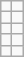<table class="wikitable floatright">
<tr>
<td></td>
<td></td>
</tr>
<tr>
<td></td>
</tr>
<tr>
<td></td>
<td></td>
</tr>
<tr>
<td></td>
<td></td>
</tr>
<tr>
<td></td>
<td></td>
</tr>
</table>
